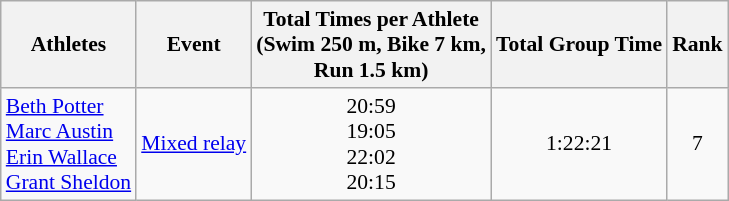<table class="wikitable" style="font-size:90%;">
<tr>
<th>Athletes</th>
<th>Event</th>
<th>Total Times per Athlete <br> (Swim 250 m, Bike 7 km, <br> Run 1.5 km)</th>
<th>Total Group Time</th>
<th>Rank</th>
</tr>
<tr align=center>
<td align=left><a href='#'>Beth Potter</a><br><a href='#'>Marc Austin</a><br><a href='#'>Erin Wallace</a><br><a href='#'>Grant Sheldon</a></td>
<td align=left><a href='#'>Mixed relay</a></td>
<td>20:59<br>19:05<br>22:02<br>20:15</td>
<td>1:22:21</td>
<td>7</td>
</tr>
</table>
